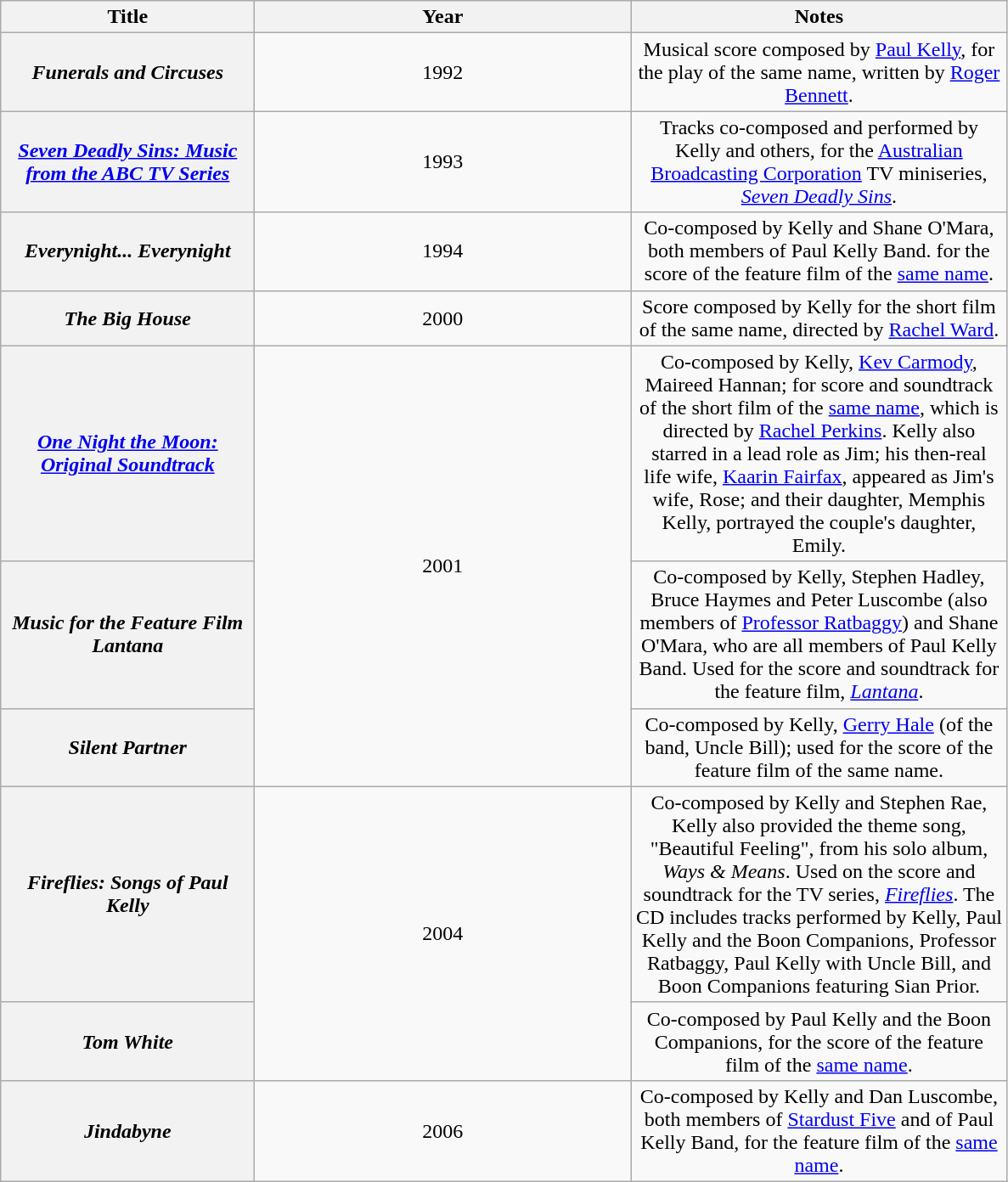<table class="wikitable plainrowheaders" style="text-align:center;">
<tr>
<th scope="col" rowspan="1" style="width:12em;">Title</th>
<th scope="col" rowspan="1" style="width:18em;">Year</th>
<th scope="col" rowspan="1" style="width:18em;">Notes</th>
</tr>
<tr>
<th scope="row"><em>Funerals and Circuses</em></th>
<td>1992</td>
<td>Musical score composed by <a href='#'>Paul Kelly</a>, for the play of the same name, written by <a href='#'>Roger Bennett</a>.</td>
</tr>
<tr>
<th scope="row"><em><a href='#'>Seven Deadly Sins: Music from the ABC TV Series</a> </em></th>
<td>1993</td>
<td>Tracks co-composed and performed by Kelly and others, for the <a href='#'>Australian Broadcasting Corporation</a> TV miniseries, <em><a href='#'>Seven Deadly Sins</a></em>.</td>
</tr>
<tr>
<th scope="row"><em>Everynight... Everynight</em></th>
<td style="text-align:center;">1994</td>
<td>Co-composed by Kelly and Shane O'Mara, both members of Paul Kelly Band. for the score of the feature film of the <a href='#'>same name</a>.</td>
</tr>
<tr>
<th scope="row"><em>The Big House</em></th>
<td>2000</td>
<td>Score composed by Kelly for the short film of the same name, directed by <a href='#'>Rachel Ward</a>.</td>
</tr>
<tr>
<th scope="row"><em><a href='#'>One Night the Moon: Original Soundtrack</a></em></th>
<td rowspan="3">2001</td>
<td>Co-composed by Kelly, <a href='#'>Kev Carmody</a>, Maireed Hannan; for score and soundtrack of the short film of the <a href='#'>same name</a>, which is directed by <a href='#'>Rachel Perkins</a>. Kelly also starred in a lead role as Jim; his then-real life wife, <a href='#'>Kaarin Fairfax</a>, appeared as Jim's wife, Rose; and their daughter, Memphis Kelly, portrayed the couple's daughter, Emily.</td>
</tr>
<tr>
<th scope="row"><em>Music for the Feature Film Lantana</em></th>
<td>Co-composed by Kelly, Stephen Hadley, Bruce Haymes and Peter Luscombe (also members of <a href='#'>Professor Ratbaggy</a>) and Shane O'Mara, who are all members of Paul Kelly Band. Used for the score and soundtrack for the feature film, <em><a href='#'>Lantana</a></em>.</td>
</tr>
<tr>
<th scope="row"><em>Silent Partner</em></th>
<td>Co-composed by Kelly, <a href='#'>Gerry Hale</a> (of the band, Uncle Bill); used for the score of the feature film of the same name.</td>
</tr>
<tr>
<th scope="row"><em>Fireflies: Songs of Paul Kelly</em></th>
<td rowspan="2">2004</td>
<td>Co-composed by Kelly and Stephen Rae, Kelly also provided the theme song, "Beautiful Feeling", from his solo album, <em>Ways & Means</em>. Used on the score and soundtrack for the TV series, <em><a href='#'>Fireflies</a></em>. The CD includes tracks performed by Kelly, Paul Kelly and the Boon Companions, Professor Ratbaggy, Paul Kelly with Uncle Bill, and Boon Companions featuring Sian Prior.</td>
</tr>
<tr>
<th scope="row"><em>Tom White</em></th>
<td>Co-composed by Paul Kelly and the Boon Companions, for the score of the feature film of the <a href='#'>same name</a>.</td>
</tr>
<tr>
<th scope="row"><em>Jindabyne</em></th>
<td>2006</td>
<td>Co-composed by Kelly and Dan Luscombe, both members of <a href='#'>Stardust Five</a> and of Paul Kelly Band, for the feature film of the <a href='#'>same name</a>.</td>
</tr>
</table>
